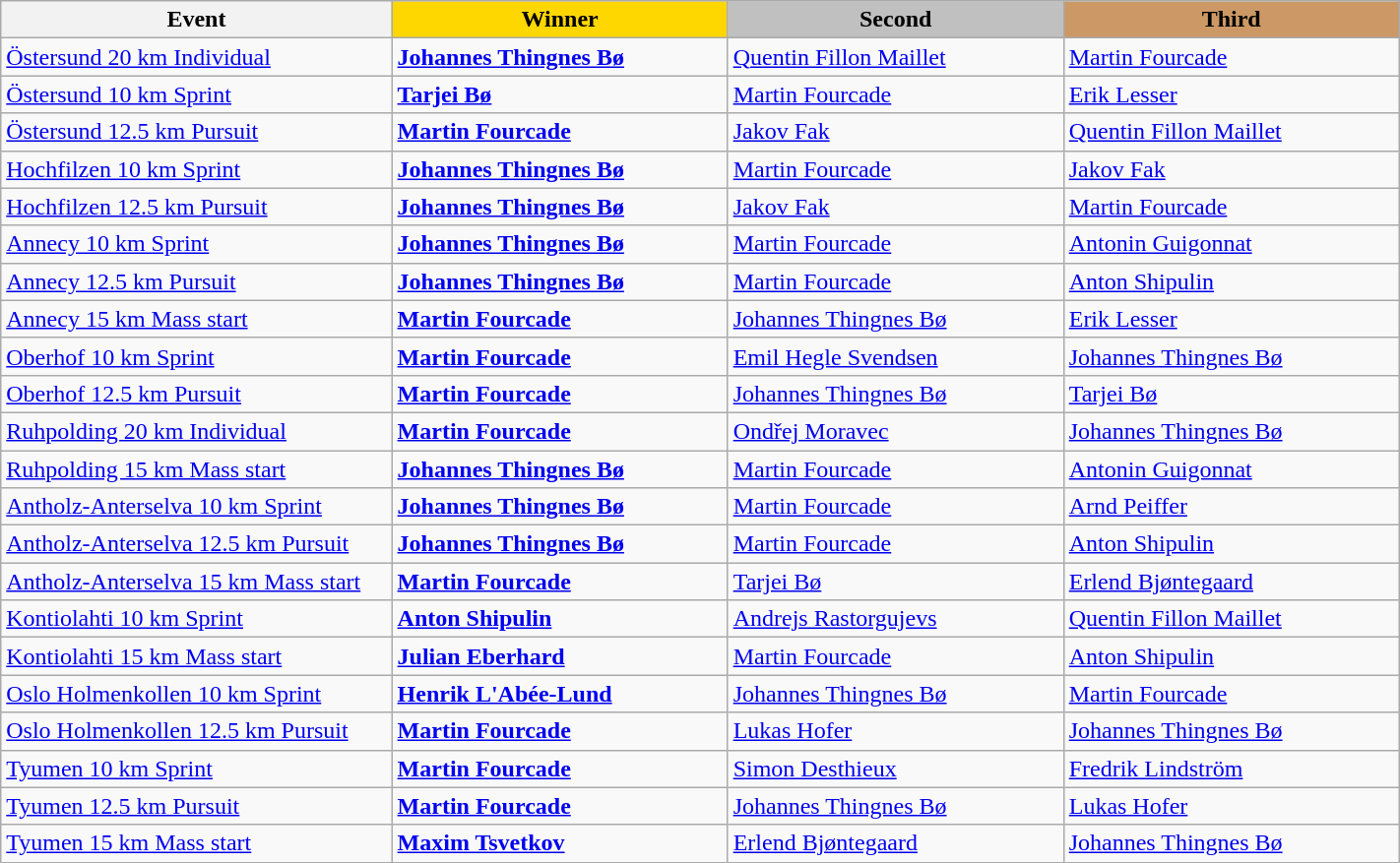<table class="wikitable" width=75%>
<tr>
<th>Event</th>
<th width="220" style="background:gold;">Winner</th>
<th width="220" style="background:silver;">Second</th>
<th width="220" style="background:#CC9966;">Third</th>
</tr>
<tr>
<td><a href='#'>Östersund 20 km Individual</a><br></td>
<td><strong><a href='#'>Johannes Thingnes Bø</a></strong><br></td>
<td><a href='#'>Quentin Fillon Maillet</a><br></td>
<td><a href='#'>Martin Fourcade</a><br></td>
</tr>
<tr>
<td><a href='#'>Östersund 10 km Sprint</a><br></td>
<td><strong><a href='#'>Tarjei Bø</a></strong><br></td>
<td><a href='#'>Martin Fourcade</a><br></td>
<td><a href='#'>Erik Lesser</a><br></td>
</tr>
<tr>
<td><a href='#'>Östersund 12.5 km Pursuit</a><br></td>
<td><strong><a href='#'>Martin Fourcade</a></strong><br></td>
<td><a href='#'>Jakov Fak</a><br></td>
<td><a href='#'>Quentin Fillon Maillet</a><br></td>
</tr>
<tr>
<td><a href='#'>Hochfilzen 10 km Sprint</a><br></td>
<td><strong><a href='#'>Johannes Thingnes Bø</a></strong><br></td>
<td><a href='#'>Martin Fourcade</a><br></td>
<td><a href='#'>Jakov Fak</a><br></td>
</tr>
<tr>
<td><a href='#'>Hochfilzen 12.5 km Pursuit</a><br></td>
<td><strong><a href='#'>Johannes Thingnes Bø</a></strong><br></td>
<td><a href='#'>Jakov Fak</a><br></td>
<td><a href='#'>Martin Fourcade</a><br></td>
</tr>
<tr>
<td><a href='#'>Annecy 10 km Sprint</a><br></td>
<td><strong><a href='#'>Johannes Thingnes Bø</a></strong><br></td>
<td><a href='#'>Martin Fourcade</a><br></td>
<td><a href='#'>Antonin Guigonnat</a><br></td>
</tr>
<tr>
<td><a href='#'>Annecy 12.5 km Pursuit</a><br></td>
<td><strong><a href='#'>Johannes Thingnes Bø</a></strong><br></td>
<td><a href='#'>Martin Fourcade</a><br></td>
<td><a href='#'>Anton Shipulin</a><br></td>
</tr>
<tr>
<td><a href='#'>Annecy 15 km Mass start</a><br></td>
<td><strong><a href='#'>Martin Fourcade</a></strong><br></td>
<td><a href='#'>Johannes Thingnes Bø</a><br></td>
<td><a href='#'>Erik Lesser</a><br></td>
</tr>
<tr>
<td><a href='#'>Oberhof 10 km Sprint</a><br></td>
<td><strong><a href='#'>Martin Fourcade</a></strong><br></td>
<td><a href='#'>Emil Hegle Svendsen</a><br></td>
<td><a href='#'>Johannes Thingnes Bø</a><br></td>
</tr>
<tr>
<td><a href='#'>Oberhof 12.5 km Pursuit</a><br></td>
<td><strong><a href='#'>Martin Fourcade</a></strong><br></td>
<td><a href='#'>Johannes Thingnes Bø</a><br></td>
<td><a href='#'>Tarjei Bø</a><br></td>
</tr>
<tr>
<td><a href='#'>Ruhpolding 20 km Individual</a><br></td>
<td><strong><a href='#'>Martin Fourcade</a></strong><br></td>
<td><a href='#'>Ondřej Moravec</a><br></td>
<td><a href='#'>Johannes Thingnes Bø</a><br></td>
</tr>
<tr>
<td><a href='#'>Ruhpolding 15 km Mass start</a><br></td>
<td><strong><a href='#'>Johannes Thingnes Bø</a></strong><br><small></small></td>
<td><a href='#'>Martin Fourcade</a><br><small></small></td>
<td><a href='#'>Antonin Guigonnat</a><br><small></small></td>
</tr>
<tr>
<td><a href='#'>Antholz-Anterselva 10 km Sprint</a><br></td>
<td><strong><a href='#'>Johannes Thingnes Bø</a></strong><br><small></small></td>
<td><a href='#'>Martin Fourcade</a><br><small></small></td>
<td><a href='#'>Arnd Peiffer</a><br><small></small></td>
</tr>
<tr>
<td><a href='#'>Antholz-Anterselva 12.5 km Pursuit</a><br></td>
<td><strong><a href='#'>Johannes Thingnes Bø</a></strong><br><small></small></td>
<td><a href='#'>Martin Fourcade</a><br><small></small></td>
<td><a href='#'>Anton Shipulin</a><br><small></small></td>
</tr>
<tr>
<td><a href='#'>Antholz-Anterselva 15 km Mass start</a><br></td>
<td><strong><a href='#'>Martin Fourcade</a></strong><br></td>
<td><a href='#'>Tarjei Bø</a><br></td>
<td><a href='#'>Erlend Bjøntegaard</a><br></td>
</tr>
<tr>
<td><a href='#'>Kontiolahti 10 km Sprint</a><br></td>
<td><strong><a href='#'>Anton Shipulin</a></strong><br><small></small></td>
<td><a href='#'>Andrejs Rastorgujevs</a><br><small></small></td>
<td><a href='#'>Quentin Fillon Maillet</a><br><small></small></td>
</tr>
<tr>
<td><a href='#'>Kontiolahti 15 km Mass start</a><br></td>
<td><strong><a href='#'>Julian Eberhard</a></strong><br><small></small></td>
<td><a href='#'>Martin Fourcade</a><br><small></small></td>
<td><a href='#'>Anton Shipulin</a><br><small></small></td>
</tr>
<tr>
<td><a href='#'>Oslo Holmenkollen 10 km Sprint</a><br></td>
<td><strong><a href='#'>Henrik L'Abée-Lund</a></strong><br></td>
<td><a href='#'>Johannes Thingnes Bø</a><br></td>
<td><a href='#'>Martin Fourcade</a><br></td>
</tr>
<tr>
<td><a href='#'>Oslo Holmenkollen 12.5 km Pursuit</a><br> </td>
<td><strong><a href='#'>Martin Fourcade</a></strong><br></td>
<td><a href='#'>Lukas Hofer</a><br></td>
<td><a href='#'>Johannes Thingnes Bø</a><br></td>
</tr>
<tr>
<td><a href='#'>Tyumen 10 km Sprint</a><br></td>
<td><strong><a href='#'>Martin Fourcade</a></strong><br><small></small></td>
<td><a href='#'>Simon Desthieux</a><br><small></small></td>
<td><a href='#'>Fredrik Lindström</a><br><small></small></td>
</tr>
<tr>
<td><a href='#'>Tyumen 12.5 km Pursuit</a><br></td>
<td><strong><a href='#'>Martin Fourcade</a></strong><br><small></small></td>
<td><a href='#'>Johannes Thingnes Bø</a><br><small></small></td>
<td><a href='#'>Lukas Hofer</a><br><small></small></td>
</tr>
<tr>
<td><a href='#'>Tyumen 15 km Mass start</a><br></td>
<td><strong><a href='#'>Maxim Tsvetkov</a></strong><br><small></small></td>
<td><a href='#'>Erlend Bjøntegaard</a><br><small></small></td>
<td><a href='#'>Johannes Thingnes Bø</a><br><small></small></td>
</tr>
</table>
